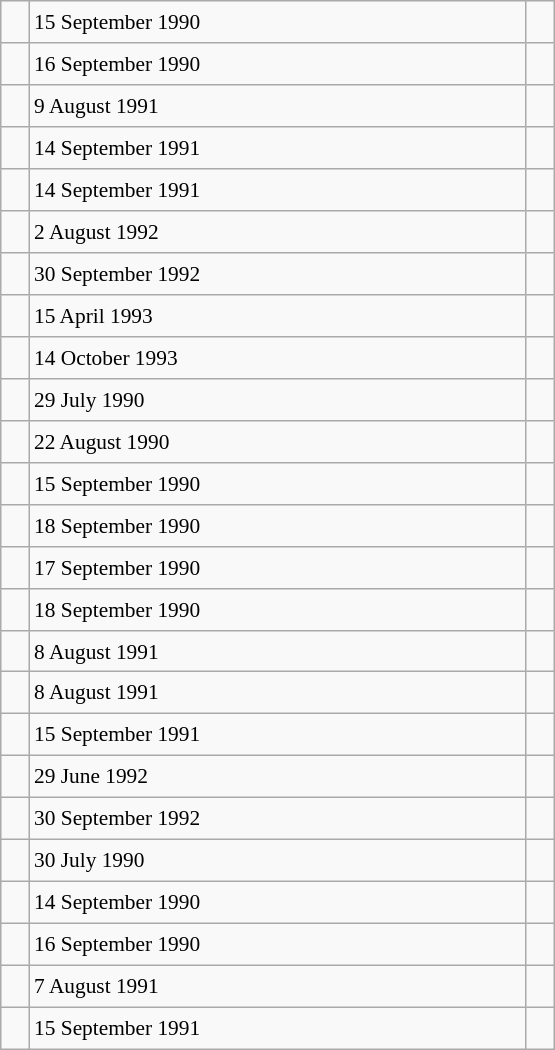<table class="wikitable" style="font-size: 89%; float: left; width: 26em; margin-right: 1em; height: 700px">
<tr>
<td></td>
<td>15 September 1990</td>
<td></td>
</tr>
<tr>
<td></td>
<td>16 September 1990</td>
<td></td>
</tr>
<tr>
<td></td>
<td>9 August 1991</td>
<td></td>
</tr>
<tr>
<td></td>
<td>14 September 1991</td>
<td></td>
</tr>
<tr>
<td></td>
<td>14 September 1991</td>
<td></td>
</tr>
<tr>
<td></td>
<td>2 August 1992</td>
<td></td>
</tr>
<tr>
<td></td>
<td>30 September 1992</td>
<td></td>
</tr>
<tr>
<td></td>
<td>15 April 1993</td>
<td></td>
</tr>
<tr>
<td></td>
<td>14 October 1993</td>
<td></td>
</tr>
<tr>
<td></td>
<td>29 July 1990</td>
<td></td>
</tr>
<tr>
<td></td>
<td>22 August 1990</td>
<td></td>
</tr>
<tr>
<td></td>
<td>15 September 1990</td>
<td></td>
</tr>
<tr>
<td></td>
<td>18 September 1990</td>
<td></td>
</tr>
<tr>
<td></td>
<td>17 September 1990</td>
<td></td>
</tr>
<tr>
<td></td>
<td>18 September 1990</td>
<td></td>
</tr>
<tr>
<td></td>
<td>8 August 1991</td>
<td></td>
</tr>
<tr>
<td></td>
<td>8 August 1991</td>
<td></td>
</tr>
<tr>
<td></td>
<td>15 September 1991</td>
<td></td>
</tr>
<tr>
<td></td>
<td>29 June 1992</td>
<td></td>
</tr>
<tr>
<td></td>
<td>30 September 1992</td>
<td></td>
</tr>
<tr>
<td></td>
<td>30 July 1990</td>
<td></td>
</tr>
<tr>
<td></td>
<td>14 September 1990</td>
<td></td>
</tr>
<tr>
<td></td>
<td>16 September 1990</td>
<td></td>
</tr>
<tr>
<td></td>
<td>7 August 1991</td>
<td></td>
</tr>
<tr>
<td></td>
<td>15 September 1991</td>
<td></td>
</tr>
</table>
